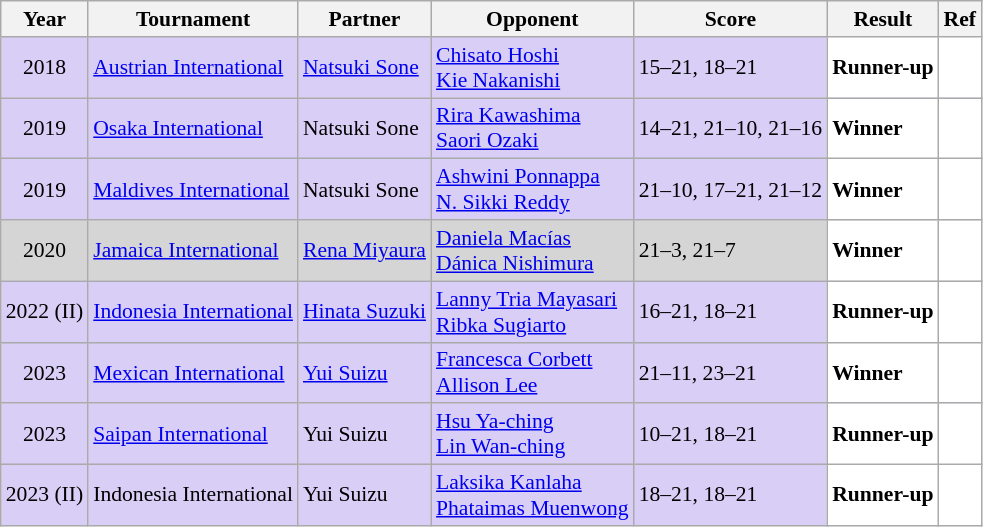<table class="sortable wikitable" style="font-size: 90%;">
<tr>
<th>Year</th>
<th>Tournament</th>
<th>Partner</th>
<th>Opponent</th>
<th>Score</th>
<th>Result</th>
<th>Ref</th>
</tr>
<tr style="background:#D8CEF6">
<td align="center">2018</td>
<td align="left"><a href='#'>Austrian International</a></td>
<td align="left"> <a href='#'>Natsuki Sone</a></td>
<td align="left"> <a href='#'>Chisato Hoshi</a><br> <a href='#'>Kie Nakanishi</a></td>
<td align="left">15–21, 18–21</td>
<td style="text-align:left; background:white"> <strong>Runner-up</strong></td>
<td style="text-align:center; background:white"></td>
</tr>
<tr style="background:#D8CEF6">
<td align="center">2019</td>
<td align="left"><a href='#'>Osaka International</a></td>
<td align="left"> Natsuki Sone</td>
<td align="left"> <a href='#'>Rira Kawashima</a><br> <a href='#'>Saori Ozaki</a></td>
<td align="left">14–21, 21–10, 21–16</td>
<td style="text-align:left; background:white"> <strong>Winner</strong></td>
<td style="text-align:center; background:white"></td>
</tr>
<tr style="background:#D8CEF6">
<td align="center">2019</td>
<td align="left"><a href='#'>Maldives International</a></td>
<td align="left"> Natsuki Sone</td>
<td align="left"> <a href='#'>Ashwini Ponnappa</a><br> <a href='#'>N. Sikki Reddy</a></td>
<td align="left">21–10, 17–21, 21–12</td>
<td style="text-align:left; background:white"> <strong>Winner</strong></td>
<td style="text-align:center; background:white"></td>
</tr>
<tr style="background:#D5D5D5">
<td align="center">2020</td>
<td align="left"><a href='#'>Jamaica International</a></td>
<td align="left"> <a href='#'>Rena Miyaura</a></td>
<td align="left"> <a href='#'>Daniela Macías</a><br> <a href='#'>Dánica Nishimura</a></td>
<td align="left">21–3, 21–7</td>
<td style="text-align:left; background:white"> <strong>Winner</strong></td>
<td style="text-align:center; background:white"></td>
</tr>
<tr style="background:#D8CEF6">
<td align="center">2022 (II)</td>
<td align="left"><a href='#'>Indonesia International</a></td>
<td align="left"> <a href='#'>Hinata Suzuki</a></td>
<td align="left"> <a href='#'>Lanny Tria Mayasari</a><br> <a href='#'>Ribka Sugiarto</a></td>
<td align="left">16–21, 18–21</td>
<td style="text-align:left; background:white"> <strong>Runner-up</strong></td>
<td style="text-align:center; background:white"></td>
</tr>
<tr style="background:#D8CEF6">
<td align="center">2023</td>
<td align="left"><a href='#'>Mexican International</a></td>
<td align="left"> <a href='#'>Yui Suizu</a></td>
<td align="left"> <a href='#'>Francesca Corbett</a><br> <a href='#'>Allison Lee</a></td>
<td align="left">21–11, 23–21</td>
<td style="text-align:left; background:white"> <strong>Winner</strong></td>
<td style="text-align:center; background:white"></td>
</tr>
<tr style="background:#D8CEF6">
<td align="center">2023</td>
<td align="left"><a href='#'>Saipan International</a></td>
<td align="left"> Yui Suizu</td>
<td align="left"> <a href='#'>Hsu Ya-ching</a><br> <a href='#'>Lin Wan-ching</a></td>
<td align="left">10–21, 18–21</td>
<td style="text-align:left; background:white"> <strong>Runner-up</strong></td>
<td style="text-align:center; background:white"></td>
</tr>
<tr style="background:#D8CEF6">
<td align="center">2023 (II)</td>
<td align="left">Indonesia International</td>
<td align="left"> Yui Suizu</td>
<td align="left"> <a href='#'>Laksika Kanlaha</a><br> <a href='#'>Phataimas Muenwong</a></td>
<td align="left">18–21, 18–21</td>
<td style="text-align:left; background:white"> <strong>Runner-up</strong></td>
<td style="text-align:center; background:white"></td>
</tr>
</table>
